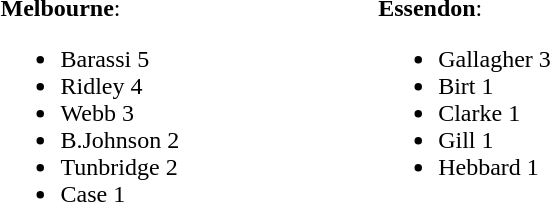<table width="40%">
<tr>
<td valign="top" width="30%"><br><strong>Melbourne</strong>:<ul><li>Barassi 5</li><li>Ridley 4</li><li>Webb 3</li><li>B.Johnson 2</li><li>Tunbridge 2</li><li>Case 1</li></ul></td>
<td valign="top" width="30%"><br><strong>Essendon</strong>:<ul><li>Gallagher 3</li><li>Birt 1</li><li>Clarke 1</li><li>Gill 1</li><li>Hebbard 1</li></ul></td>
</tr>
</table>
